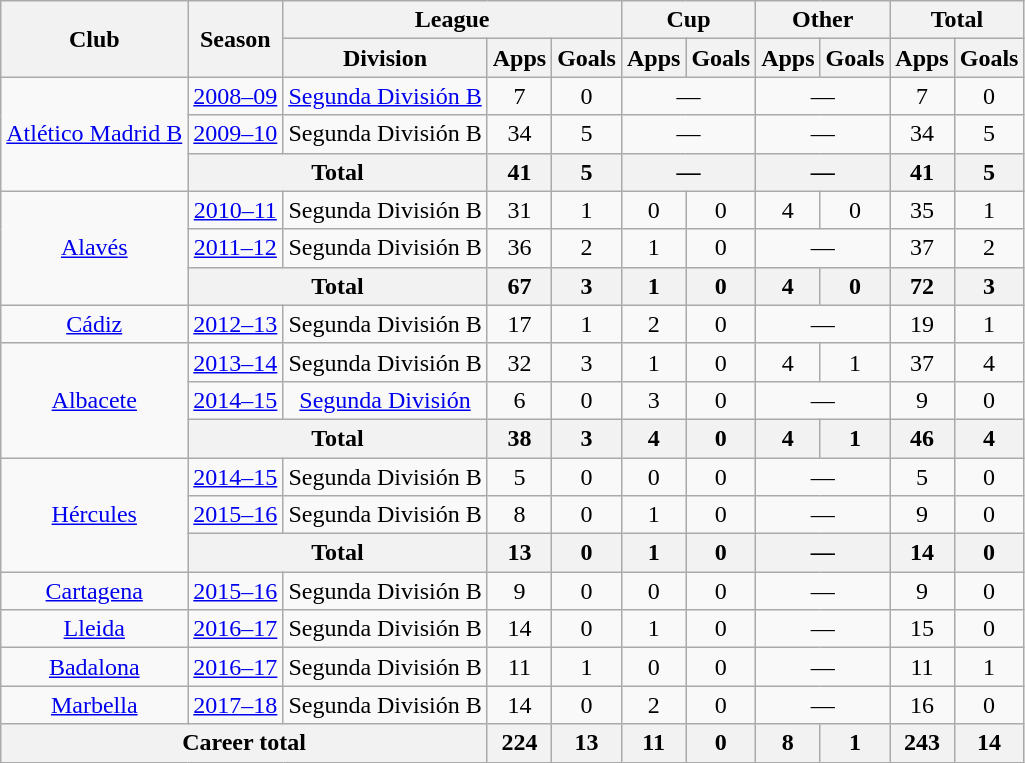<table class="wikitable" style="text-align: center;">
<tr>
<th rowspan="2">Club</th>
<th rowspan="2">Season</th>
<th colspan="3">League</th>
<th colspan="2">Cup</th>
<th colspan="2">Other</th>
<th colspan="2">Total</th>
</tr>
<tr>
<th>Division</th>
<th>Apps</th>
<th>Goals</th>
<th>Apps</th>
<th>Goals</th>
<th>Apps</th>
<th>Goals</th>
<th>Apps</th>
<th>Goals</th>
</tr>
<tr>
<td rowspan="3"><a href='#'>Atlético Madrid B</a></td>
<td><a href='#'>2008–09</a></td>
<td><a href='#'>Segunda División B</a></td>
<td>7</td>
<td>0</td>
<td colspan="2">—</td>
<td colspan="2">—</td>
<td>7</td>
<td>0</td>
</tr>
<tr>
<td><a href='#'>2009–10</a></td>
<td>Segunda División B</td>
<td>34</td>
<td>5</td>
<td colspan="2">—</td>
<td colspan="2">—</td>
<td>34</td>
<td>5</td>
</tr>
<tr>
<th colspan="2">Total</th>
<th>41</th>
<th>5</th>
<th colspan="2">—</th>
<th colspan="2">—</th>
<th>41</th>
<th>5</th>
</tr>
<tr>
<td rowspan="3"><a href='#'>Alavés</a></td>
<td><a href='#'>2010–11</a></td>
<td>Segunda División B</td>
<td>31</td>
<td>1</td>
<td>0</td>
<td>0</td>
<td>4</td>
<td>0</td>
<td>35</td>
<td>1</td>
</tr>
<tr>
<td><a href='#'>2011–12</a></td>
<td>Segunda División B</td>
<td>36</td>
<td>2</td>
<td>1</td>
<td>0</td>
<td colspan="2">—</td>
<td>37</td>
<td>2</td>
</tr>
<tr>
<th colspan="2">Total</th>
<th>67</th>
<th>3</th>
<th>1</th>
<th>0</th>
<th>4</th>
<th>0</th>
<th>72</th>
<th>3</th>
</tr>
<tr>
<td rowspan="1"><a href='#'>Cádiz</a></td>
<td><a href='#'>2012–13</a></td>
<td>Segunda División B</td>
<td>17</td>
<td>1</td>
<td>2</td>
<td>0</td>
<td colspan="2">—</td>
<td>19</td>
<td>1</td>
</tr>
<tr>
<td rowspan="3"><a href='#'>Albacete</a></td>
<td><a href='#'>2013–14</a></td>
<td>Segunda División B</td>
<td>32</td>
<td>3</td>
<td>1</td>
<td>0</td>
<td>4</td>
<td>1</td>
<td>37</td>
<td>4</td>
</tr>
<tr>
<td><a href='#'>2014–15</a></td>
<td><a href='#'>Segunda División</a></td>
<td>6</td>
<td>0</td>
<td>3</td>
<td>0</td>
<td colspan="2">—</td>
<td>9</td>
<td>0</td>
</tr>
<tr>
<th colspan="2">Total</th>
<th>38</th>
<th>3</th>
<th>4</th>
<th>0</th>
<th>4</th>
<th>1</th>
<th>46</th>
<th>4</th>
</tr>
<tr>
<td rowspan="3"><a href='#'>Hércules</a></td>
<td><a href='#'>2014–15</a></td>
<td>Segunda División B</td>
<td>5</td>
<td>0</td>
<td>0</td>
<td>0</td>
<td colspan="2">—</td>
<td>5</td>
<td>0</td>
</tr>
<tr>
<td><a href='#'>2015–16</a></td>
<td>Segunda División B</td>
<td>8</td>
<td>0</td>
<td>1</td>
<td>0</td>
<td colspan="2">—</td>
<td>9</td>
<td>0</td>
</tr>
<tr>
<th colspan="2">Total</th>
<th>13</th>
<th>0</th>
<th>1</th>
<th>0</th>
<th colspan="2">—</th>
<th>14</th>
<th>0</th>
</tr>
<tr>
<td><a href='#'>Cartagena</a></td>
<td><a href='#'>2015–16</a></td>
<td>Segunda División B</td>
<td>9</td>
<td>0</td>
<td>0</td>
<td>0</td>
<td colspan="2">—</td>
<td>9</td>
<td>0</td>
</tr>
<tr>
<td><a href='#'>Lleida</a></td>
<td><a href='#'>2016–17</a></td>
<td>Segunda División B</td>
<td>14</td>
<td>0</td>
<td>1</td>
<td>0</td>
<td colspan="2">—</td>
<td>15</td>
<td>0</td>
</tr>
<tr>
<td><a href='#'>Badalona</a></td>
<td><a href='#'>2016–17</a></td>
<td>Segunda División B</td>
<td>11</td>
<td>1</td>
<td>0</td>
<td>0</td>
<td colspan="2">—</td>
<td>11</td>
<td>1</td>
</tr>
<tr>
<td><a href='#'>Marbella</a></td>
<td><a href='#'>2017–18</a></td>
<td>Segunda División B</td>
<td>14</td>
<td>0</td>
<td>2</td>
<td>0</td>
<td colspan="2">—</td>
<td>16</td>
<td>0</td>
</tr>
<tr>
<th colspan="3">Career total</th>
<th>224</th>
<th>13</th>
<th>11</th>
<th>0</th>
<th>8</th>
<th>1</th>
<th>243</th>
<th>14</th>
</tr>
</table>
